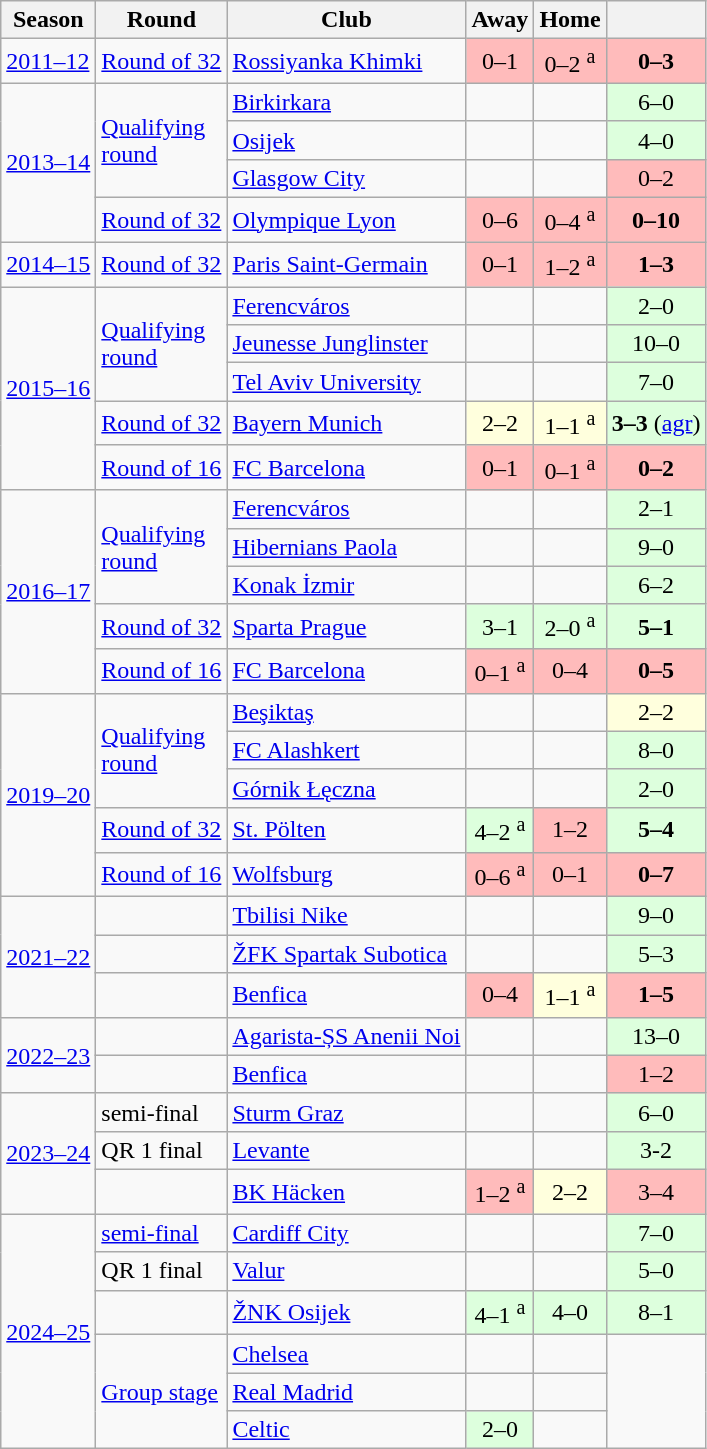<table class="wikitable">
<tr>
<th>Season</th>
<th>Round</th>
<th>Club</th>
<th>Away</th>
<th>Home</th>
<th> </th>
</tr>
<tr>
<td><a href='#'>2011–12</a></td>
<td><a href='#'>Round of 32</a></td>
<td> <a href='#'>Rossiyanka Khimki</a></td>
<td bgcolor="#ffbbbb" style="text-align:center;">0–1</td>
<td bgcolor="#ffbbbb" style="text-align:center;">0–2 <sup>a</sup></td>
<td bgcolor="#ffbbbb" style="text-align:center;"><strong>0–3</strong></td>
</tr>
<tr>
<td rowspan=4><a href='#'>2013–14</a></td>
<td rowspan=3><a href='#'>Qualifying<br>round</a></td>
<td> <a href='#'>Birkirkara</a></td>
<td></td>
<td></td>
<td bgcolor="#ddffdd" style="text-align:center;">6–0</td>
</tr>
<tr>
<td> <a href='#'>Osijek</a></td>
<td></td>
<td></td>
<td bgcolor="#ddffdd" style="text-align:center;">4–0</td>
</tr>
<tr>
<td> <a href='#'>Glasgow City</a></td>
<td></td>
<td></td>
<td bgcolor="#ffbbbb" style="text-align:center;">0–2</td>
</tr>
<tr>
<td><a href='#'>Round of 32</a></td>
<td> <a href='#'>Olympique Lyon</a></td>
<td bgcolor="#ffbbbb" style="text-align:center;">0–6</td>
<td bgcolor="#ffbbbb" style="text-align:center;">0–4 <sup>a</sup></td>
<td bgcolor="#ffbbbb" style="text-align:center;"><strong>0–10</strong></td>
</tr>
<tr>
<td><a href='#'>2014–15</a></td>
<td><a href='#'>Round of 32</a></td>
<td> <a href='#'>Paris Saint-Germain</a></td>
<td bgcolor="#ffbbbb" style="text-align:center;">0–1</td>
<td bgcolor="#ffbbbb" style="text-align:center;">1–2 <sup>a</sup></td>
<td bgcolor="#ffbbbb" style="text-align:center;"><strong>1–3</strong></td>
</tr>
<tr>
<td rowspan=5><a href='#'>2015–16</a></td>
<td rowspan=3><a href='#'>Qualifying<br>round</a></td>
<td> <a href='#'>Ferencváros</a></td>
<td></td>
<td></td>
<td bgcolor="#ddffdd" style="text-align:center;">2–0</td>
</tr>
<tr>
<td> <a href='#'>Jeunesse Junglinster</a></td>
<td></td>
<td></td>
<td bgcolor="#ddffdd" style="text-align:center;">10–0</td>
</tr>
<tr>
<td> <a href='#'>Tel Aviv University</a></td>
<td></td>
<td></td>
<td bgcolor="#ddffdd" style="text-align:center;">7–0</td>
</tr>
<tr>
<td><a href='#'>Round of 32</a></td>
<td> <a href='#'>Bayern Munich</a></td>
<td bgcolor="#ffffdd" style="text-align:center;">2–2</td>
<td bgcolor="#ffffdd" style="text-align:center;">1–1 <sup>a</sup></td>
<td bgcolor="#ddffdd" style="text-align:center;"><strong>3–3</strong> (<a href='#'>agr</a>)</td>
</tr>
<tr>
<td><a href='#'>Round of 16</a></td>
<td> <a href='#'>FC Barcelona</a></td>
<td bgcolor="#ffbbbb" style="text-align:center;">0–1</td>
<td bgcolor="#ffbbbb" style="text-align:center;">0–1 <sup>a</sup></td>
<td bgcolor="#ffbbbb" style="text-align:center;"><strong>0–2</strong></td>
</tr>
<tr>
<td rowspan=5><a href='#'>2016–17</a></td>
<td rowspan=3><a href='#'>Qualifying<br>round</a></td>
<td> <a href='#'>Ferencváros</a></td>
<td></td>
<td></td>
<td bgcolor="#ddffdd" style="text-align:center;">2–1</td>
</tr>
<tr>
<td> <a href='#'>Hibernians Paola</a></td>
<td></td>
<td></td>
<td bgcolor="#ddffdd" style="text-align:center;">9–0</td>
</tr>
<tr>
<td> <a href='#'>Konak İzmir</a></td>
<td></td>
<td></td>
<td bgcolor="#ddffdd" style="text-align:center;">6–2</td>
</tr>
<tr>
<td><a href='#'>Round of 32</a></td>
<td> <a href='#'>Sparta Prague</a></td>
<td bgcolor="#ddffdd" style="text-align:center;">3–1</td>
<td bgcolor="#ddffdd" style="text-align:center;">2–0 <sup>a</sup></td>
<td bgcolor="#ddffdd" style="text-align:center;"><strong>5–1</strong></td>
</tr>
<tr>
<td><a href='#'>Round of 16</a></td>
<td> <a href='#'>FC Barcelona</a></td>
<td bgcolor="#ffbbbb" style="text-align:center;">0–1 <sup>a</sup></td>
<td bgcolor="#ffbbbb" style="text-align:center;">0–4</td>
<td bgcolor="#ffbbbb" style="text-align:center;"><strong>0–5</strong></td>
</tr>
<tr>
<td rowspan=5><a href='#'>2019–20</a></td>
<td rowspan=3><a href='#'>Qualifying<br>round</a></td>
<td> <a href='#'>Beşiktaş</a></td>
<td></td>
<td></td>
<td bgcolor="#ffffdd" style="text-align:center;">2–2</td>
</tr>
<tr>
<td> <a href='#'>FC Alashkert</a></td>
<td></td>
<td></td>
<td bgcolor="#ddffdd" style="text-align:center;">8–0</td>
</tr>
<tr>
<td> <a href='#'>Górnik Łęczna</a></td>
<td></td>
<td></td>
<td bgcolor="#ddffdd" style="text-align:center;">2–0</td>
</tr>
<tr>
<td><a href='#'>Round of 32</a></td>
<td> <a href='#'>St. Pölten</a></td>
<td bgcolor="#ddffdd" style="text-align:center;">4–2 <sup>a</sup></td>
<td bgcolor="#ffbbbb" style="text-align:center;">1–2</td>
<td bgcolor="#ddffdd" style="text-align:center;"><strong>5–4</strong></td>
</tr>
<tr>
<td><a href='#'>Round of 16</a></td>
<td> <a href='#'>Wolfsburg</a></td>
<td bgcolor="#ffbbbb" style="text-align:center;">0–6 <sup>a</sup></td>
<td bgcolor="#ffbbbb" style="text-align:center;">0–1</td>
<td bgcolor="#ffbbbb" style="text-align:center;"><strong>0–7</strong></td>
</tr>
<tr>
<td rowspan=3><a href='#'>2021–22</a></td>
<td><a href='#'></a></td>
<td> <a href='#'>Tbilisi Nike</a></td>
<td></td>
<td></td>
<td bgcolor="#ddffdd" style="text-align:center;">9–0</td>
</tr>
<tr>
<td><a href='#'></a></td>
<td> <a href='#'>ŽFK Spartak Subotica</a></td>
<td></td>
<td></td>
<td bgcolor="#ddffdd" style="text-align:center;">5–3<small> </small></td>
</tr>
<tr>
<td><a href='#'></a></td>
<td> <a href='#'>Benfica</a></td>
<td bgcolor="#ffbbbb" style="text-align:center;">0–4</td>
<td bgcolor="#ffffdd" style="text-align:center;">1–1 <sup>a</sup></td>
<td bgcolor="#ffbbbb" style="text-align:center;"><strong>1–5</strong></td>
</tr>
<tr>
<td rowspan=2><a href='#'>2022–23</a></td>
<td><a href='#'></a></td>
<td> <a href='#'>Agarista-ȘS Anenii Noi</a></td>
<td></td>
<td></td>
<td bgcolor="#ddffdd" style="text-align:center;">13–0</td>
</tr>
<tr>
<td><a href='#'></a></td>
<td> <a href='#'>Benfica</a></td>
<td></td>
<td></td>
<td bgcolor="#ffbbbb" style="text-align:center;">1–2</td>
</tr>
<tr>
<td rowspan=3><a href='#'>2023–24</a></td>
<td><a href='#'></a> semi-final</td>
<td> <a href='#'>Sturm Graz</a></td>
<td></td>
<td></td>
<td bgcolor="#ddffdd" style="text-align:center;">6–0</td>
</tr>
<tr>
<td>QR 1 final</td>
<td> <a href='#'>Levante</a></td>
<td></td>
<td></td>
<td bgcolor="#ddffdd" style="text-align:center;">3-2</td>
</tr>
<tr>
<td><a href='#'></a></td>
<td> <a href='#'>BK Häcken</a></td>
<td bgcolor="#ffbbbb" style="text-align:center;">1–2 <sup>a</sup></td>
<td bgcolor="#ffffdd" style="text-align:center;">2–2</td>
<td bgcolor="#ffbbbb" style="text-align:center;">3–4</td>
</tr>
<tr>
<td rowspan="6"><a href='#'>2024–25</a></td>
<td><a href='#'>semi-final</a></td>
<td> <a href='#'>Cardiff City</a></td>
<td></td>
<td></td>
<td bgcolor="#ddffdd" style="text-align:center;">7–0</td>
</tr>
<tr>
<td>QR 1 final</td>
<td> <a href='#'>Valur</a></td>
<td></td>
<td></td>
<td bgcolor="#ddffdd" style="text-align:center;">5–0</td>
</tr>
<tr>
<td><a href='#'></a></td>
<td> <a href='#'>ŽNK Osijek</a></td>
<td bgcolor="#ddffdd" style="text-align:center;">4–1 <sup>a</sup></td>
<td bgcolor="#ddffdd" style="text-align:center;">4–0</td>
<td bgcolor="#ddffdd" style="text-align:center;">8–1</td>
</tr>
<tr>
<td rowspan="3"><a href='#'>Group stage</a></td>
<td> <a href='#'>Chelsea</a></td>
<td></td>
<td></td>
<td rowspan="3"></td>
</tr>
<tr>
<td> <a href='#'>Real Madrid</a></td>
<td></td>
<td></td>
</tr>
<tr>
<td> <a href='#'>Celtic</a></td>
<td bgcolor="#ddffdd" style="text-align:center;">2–0</td>
<td></td>
</tr>
</table>
